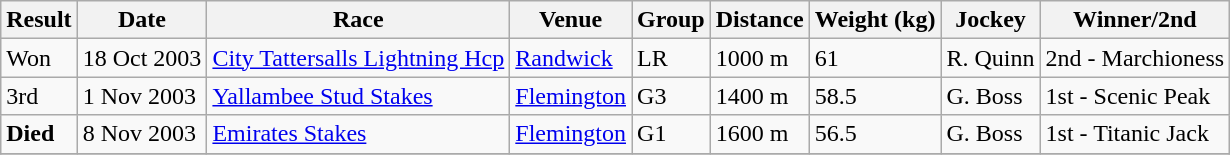<table class="wikitable">
<tr>
<th>Result</th>
<th>Date</th>
<th>Race</th>
<th>Venue</th>
<th>Group</th>
<th>Distance</th>
<th>Weight (kg)</th>
<th>Jockey</th>
<th>Winner/2nd</th>
</tr>
<tr>
<td>Won</td>
<td>18 Oct 2003</td>
<td><a href='#'>City Tattersalls Lightning Hcp</a></td>
<td><a href='#'>Randwick</a></td>
<td>LR</td>
<td>1000 m</td>
<td>61</td>
<td>R. Quinn</td>
<td>2nd - Marchioness</td>
</tr>
<tr>
<td>3rd</td>
<td>1 Nov 2003</td>
<td><a href='#'>Yallambee Stud Stakes</a></td>
<td><a href='#'>Flemington</a></td>
<td>G3</td>
<td>1400 m</td>
<td>58.5</td>
<td>G. Boss</td>
<td>1st - Scenic Peak</td>
</tr>
<tr>
<td><strong>Died</strong></td>
<td>8 Nov 2003</td>
<td><a href='#'>Emirates Stakes</a></td>
<td><a href='#'>Flemington</a></td>
<td>G1</td>
<td>1600 m</td>
<td>56.5</td>
<td>G. Boss</td>
<td>1st - Titanic Jack</td>
</tr>
<tr>
</tr>
</table>
